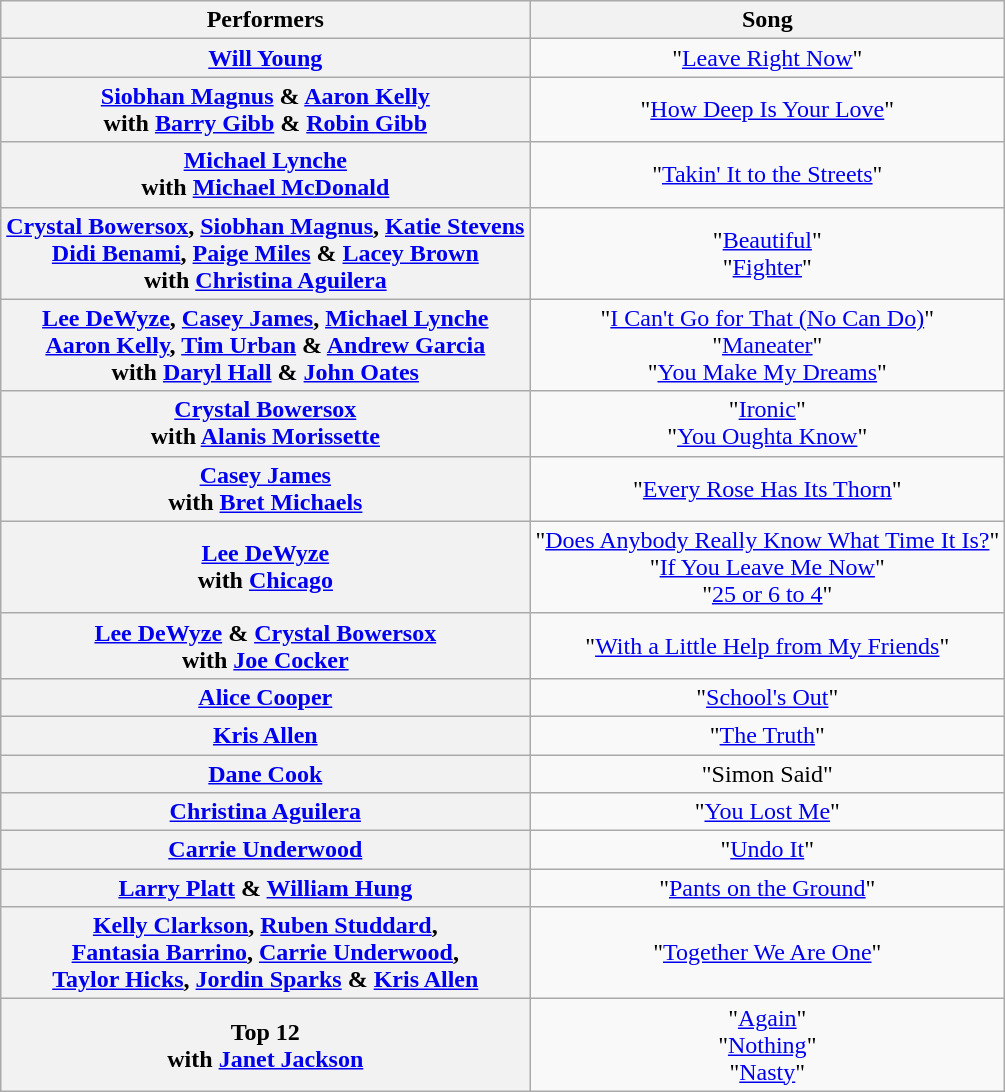<table class="wikitable unsortable" style="text-align:center;">
<tr>
<th scope="col">Performers</th>
<th scope="col">Song</th>
</tr>
<tr>
<th scope="row"><a href='#'>Will Young</a></th>
<td>"<a href='#'>Leave Right Now</a>"</td>
</tr>
<tr>
<th scope="row"><a href='#'>Siobhan Magnus</a> & <a href='#'>Aaron Kelly</a><br>with <a href='#'>Barry Gibb</a> & <a href='#'>Robin Gibb</a></th>
<td>"<a href='#'>How Deep Is Your Love</a>"</td>
</tr>
<tr>
<th scope="row"><a href='#'>Michael Lynche</a><br>with <a href='#'>Michael McDonald</a></th>
<td>"<a href='#'>Takin' It to the Streets</a>"</td>
</tr>
<tr>
<th scope="row"><a href='#'>Crystal Bowersox</a>, <a href='#'>Siobhan Magnus</a>, <a href='#'>Katie Stevens</a><br><a href='#'>Didi Benami</a>, <a href='#'>Paige Miles</a> & <a href='#'>Lacey Brown</a><br>with <a href='#'>Christina Aguilera</a></th>
<td>"<a href='#'>Beautiful</a>"<br>"<a href='#'>Fighter</a>"</td>
</tr>
<tr>
<th scope="row"><a href='#'>Lee DeWyze</a>, <a href='#'>Casey James</a>, <a href='#'>Michael Lynche</a><br><a href='#'>Aaron Kelly</a>, <a href='#'>Tim Urban</a> & <a href='#'>Andrew Garcia</a><br>with <a href='#'>Daryl Hall</a> & <a href='#'>John Oates</a></th>
<td>"<a href='#'>I Can't Go for That (No Can Do)</a>"<br>"<a href='#'>Maneater</a>"<br>"<a href='#'>You Make My Dreams</a>"</td>
</tr>
<tr>
<th scope="row"><a href='#'>Crystal Bowersox</a><br>with <a href='#'>Alanis Morissette</a></th>
<td>"<a href='#'>Ironic</a>"<br>"<a href='#'>You Oughta Know</a>"</td>
</tr>
<tr>
<th scope="row"><a href='#'>Casey James</a><br>with <a href='#'>Bret Michaels</a></th>
<td>"<a href='#'>Every Rose Has Its Thorn</a>"</td>
</tr>
<tr>
<th scope="row"><a href='#'>Lee DeWyze</a><br>with <a href='#'>Chicago</a></th>
<td>"<a href='#'>Does Anybody Really Know What Time It Is?</a>"<br>"<a href='#'>If You Leave Me Now</a>"<br>"<a href='#'>25 or 6 to 4</a>"</td>
</tr>
<tr>
<th scope="row"><a href='#'>Lee DeWyze</a> & <a href='#'>Crystal Bowersox</a><br>with <a href='#'>Joe Cocker</a></th>
<td>"<a href='#'>With a Little Help from My Friends</a>"</td>
</tr>
<tr>
<th scope="row"><a href='#'>Alice Cooper</a></th>
<td>"<a href='#'>School's Out</a>"</td>
</tr>
<tr>
<th scope="row"><a href='#'>Kris Allen</a></th>
<td>"<a href='#'>The Truth</a>"</td>
</tr>
<tr>
<th scope="row"><a href='#'>Dane Cook</a></th>
<td>"Simon Said"</td>
</tr>
<tr>
<th scope="row"><a href='#'>Christina Aguilera</a></th>
<td>"<a href='#'>You Lost Me</a>"</td>
</tr>
<tr>
<th scope="row"><a href='#'>Carrie Underwood</a></th>
<td>"<a href='#'>Undo It</a>"</td>
</tr>
<tr>
<th scope="row"><a href='#'>Larry Platt</a> & <a href='#'>William Hung</a></th>
<td>"<a href='#'>Pants on the Ground</a>"</td>
</tr>
<tr>
<th scope="row"><a href='#'>Kelly Clarkson</a>, <a href='#'>Ruben Studdard</a>,<br><a href='#'>Fantasia Barrino</a>, <a href='#'>Carrie Underwood</a>,<br><a href='#'>Taylor Hicks</a>, <a href='#'>Jordin Sparks</a> & <a href='#'>Kris Allen</a></th>
<td>"<a href='#'>Together We Are One</a>"</td>
</tr>
<tr>
<th scope="row">Top 12<br>with <a href='#'>Janet Jackson</a></th>
<td>"<a href='#'>Again</a>"<br>"<a href='#'>Nothing</a>"<br>"<a href='#'>Nasty</a>"</td>
</tr>
</table>
